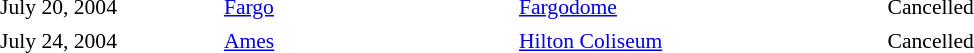<table cellpadding="2" style="border:0 solid darkgrey; font-size:90%">
<tr>
<th style="width:150px;"></th>
<th style="width:200px;"></th>
<th style="width:250px;"></th>
<th style="width:700px;"></th>
</tr>
<tr border="0">
</tr>
<tr>
<td>July 20, 2004</td>
<td><a href='#'>Fargo</a></td>
<td><a href='#'>Fargodome</a></td>
<td>Cancelled</td>
</tr>
<tr>
<td>July 24, 2004</td>
<td><a href='#'>Ames</a></td>
<td><a href='#'>Hilton Coliseum</a></td>
<td>Cancelled</td>
</tr>
<tr>
</tr>
</table>
